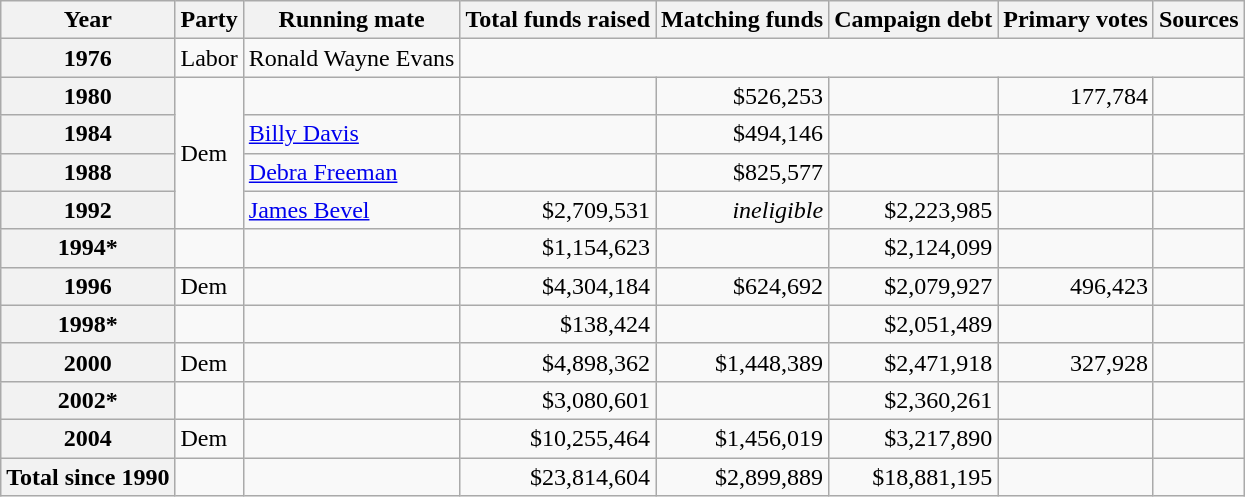<table class="wikitable" border="0" cellpadding="2">
<tr>
<th align=left>Year</th>
<th>Party</th>
<th>Running mate</th>
<th>Total funds raised</th>
<th>Matching funds</th>
<th>Campaign debt</th>
<th>Primary votes</th>
<th>Sources</th>
</tr>
<tr>
<th align=left>1976</th>
<td>Labor</td>
<td>Ronald Wayne Evans</td>
</tr>
<tr>
<th align=left>1980</th>
<td rowspan="4">Dem</td>
<td></td>
<td></td>
<td align=right>$526,253</td>
<td></td>
<td align=right>177,784</td>
<td></td>
</tr>
<tr>
<th align=left>1984</th>
<td><a href='#'>Billy Davis</a></td>
<td></td>
<td align=right>$494,146</td>
<td></td>
<td></td>
<td></td>
</tr>
<tr>
<th align=left>1988</th>
<td><a href='#'>Debra Freeman</a></td>
<td></td>
<td align=right>$825,577</td>
<td></td>
<td></td>
<td></td>
</tr>
<tr>
<th align=left>1992</th>
<td><a href='#'>James Bevel</a></td>
<td align=right>$2,709,531</td>
<td align=right><em>ineligible</em></td>
<td align=right>$2,223,985</td>
<td></td>
<td></td>
</tr>
<tr>
<th align=left>1994*</th>
<td></td>
<td></td>
<td align=right>$1,154,623</td>
<td></td>
<td align=right>$2,124,099</td>
<td></td>
<td></td>
</tr>
<tr>
<th align=left>1996</th>
<td>Dem</td>
<td></td>
<td align=right>$4,304,184</td>
<td align=right>$624,692</td>
<td align=right>$2,079,927</td>
<td align=right>496,423</td>
<td></td>
</tr>
<tr>
<th align=left>1998*</th>
<td></td>
<td></td>
<td align=right>$138,424</td>
<td></td>
<td align=right>$2,051,489</td>
<td></td>
<td></td>
</tr>
<tr>
<th align=left>2000</th>
<td>Dem</td>
<td></td>
<td align=right>$4,898,362</td>
<td align=right>$1,448,389</td>
<td align=right>$2,471,918</td>
<td align=right>327,928</td>
<td></td>
</tr>
<tr>
<th align=left>2002*</th>
<td></td>
<td></td>
<td align=right>$3,080,601</td>
<td></td>
<td align=right>$2,360,261</td>
<td></td>
<td></td>
</tr>
<tr>
<th align=left>2004</th>
<td>Dem</td>
<td></td>
<td align=right>$10,255,464</td>
<td align=right>$1,456,019</td>
<td align=right>$3,217,890</td>
<td></td>
<td></td>
</tr>
<tr>
<th>Total since 1990</th>
<td></td>
<td></td>
<td align=right>$23,814,604</td>
<td align=right>$2,899,889</td>
<td align=right>$18,881,195</td>
<td></td>
<td></td>
</tr>
</table>
